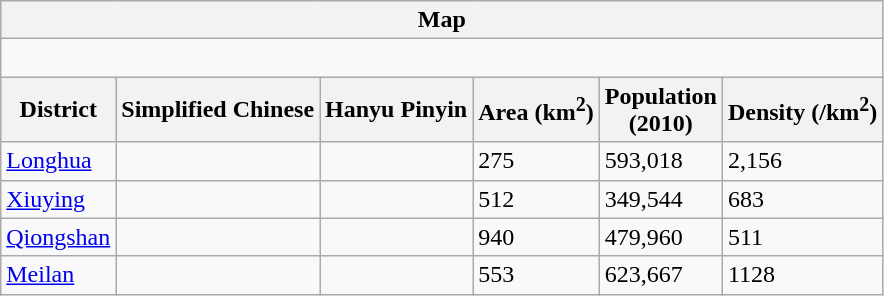<table class="wikitable" style="font-size:100%;" align=center>
<tr>
<th colspan="6">Map</th>
</tr>
<tr>
<td colspan="6"><div><br> 





</div></td>
</tr>
<tr>
<th>District</th>
<th>Simplified Chinese</th>
<th>Hanyu Pinyin</th>
<th>Area (km<sup>2</sup>)</th>
<th>Population<br>(2010)</th>
<th>Density (/km<sup>2</sup>)</th>
</tr>
<tr>
<td><a href='#'>Longhua</a></td>
<td></td>
<td></td>
<td>275</td>
<td>593,018</td>
<td>2,156</td>
</tr>
<tr>
<td><a href='#'>Xiuying</a></td>
<td></td>
<td></td>
<td>512</td>
<td>349,544</td>
<td>683</td>
</tr>
<tr>
<td><a href='#'>Qiongshan</a></td>
<td></td>
<td></td>
<td>940</td>
<td>479,960</td>
<td>511</td>
</tr>
<tr>
<td><a href='#'>Meilan</a></td>
<td></td>
<td></td>
<td>553</td>
<td>623,667</td>
<td>1128</td>
</tr>
</table>
